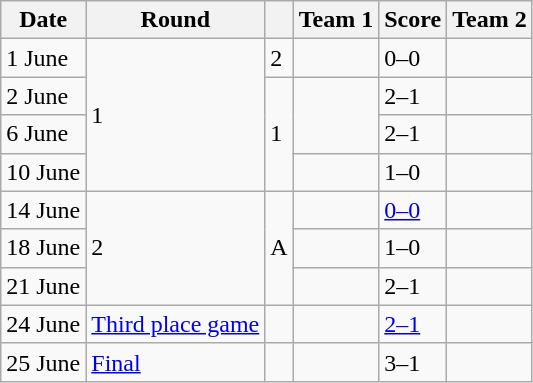<table class="wikitable" style="text-align: ">
<tr>
<th>Date</th>
<th>Round</th>
<th></th>
<th>Team 1</th>
<th>Score</th>
<th>Team 2</th>
</tr>
<tr>
<td>1 June</td>
<td rowspan="4">1</td>
<td>2</td>
<td></td>
<td>0–0</td>
<td></td>
</tr>
<tr>
<td>2 June</td>
<td rowspan="3">1</td>
<td rowspan="2"></td>
<td>2–1</td>
<td></td>
</tr>
<tr>
<td>6 June</td>
<td>2–1</td>
<td></td>
</tr>
<tr>
<td>10 June</td>
<td></td>
<td>1–0</td>
<td></td>
</tr>
<tr>
<td>14 June</td>
<td rowspan="3">2</td>
<td rowspan="3">A</td>
<td></td>
<td><a href='#'>0–0</a></td>
<td></td>
</tr>
<tr>
<td>18 June</td>
<td></td>
<td>1–0</td>
<td></td>
</tr>
<tr>
<td>21 June</td>
<td></td>
<td>2–1</td>
<td></td>
</tr>
<tr>
<td>24 June</td>
<td><a href='#'>Third place game</a></td>
<td></td>
<td></td>
<td><a href='#'>2–1</a></td>
<td></td>
</tr>
<tr>
<td>25 June</td>
<td><a href='#'>Final</a></td>
<td></td>
<td></td>
<td>3–1 </td>
<td></td>
</tr>
</table>
